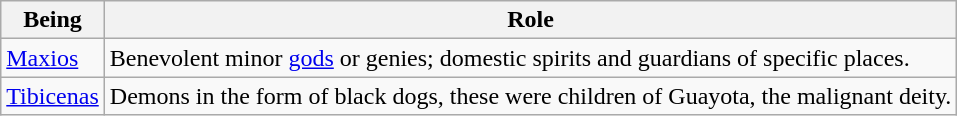<table class="wikitable">
<tr>
<th>Being</th>
<th>Role</th>
</tr>
<tr>
<td><a href='#'>Maxios</a></td>
<td>Benevolent minor <a href='#'>gods</a> or genies; domestic spirits and guardians of specific places.</td>
</tr>
<tr>
<td><a href='#'>Tibicenas</a></td>
<td>Demons in the form of black dogs, these were children of Guayota, the malignant deity.</td>
</tr>
</table>
